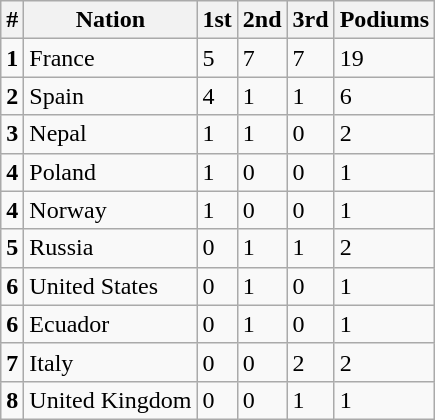<table class="wikitable sortable">
<tr>
<th>#</th>
<th>Nation</th>
<th>1st</th>
<th>2nd</th>
<th>3rd</th>
<th>Podiums</th>
</tr>
<tr>
<td><strong>1</strong></td>
<td> France</td>
<td>5</td>
<td>7</td>
<td>7</td>
<td>19</td>
</tr>
<tr>
<td><strong>2</strong></td>
<td> Spain</td>
<td>4</td>
<td>1</td>
<td>1</td>
<td>6</td>
</tr>
<tr>
<td><strong>3</strong></td>
<td> Nepal</td>
<td>1</td>
<td>1</td>
<td>0</td>
<td>2</td>
</tr>
<tr>
<td><strong>4</strong></td>
<td> Poland</td>
<td>1</td>
<td>0</td>
<td>0</td>
<td>1</td>
</tr>
<tr>
<td><strong>4</strong></td>
<td> Norway</td>
<td>1</td>
<td>0</td>
<td>0</td>
<td>1</td>
</tr>
<tr>
<td><strong>5</strong></td>
<td> Russia</td>
<td>0</td>
<td>1</td>
<td>1</td>
<td>2</td>
</tr>
<tr>
<td><strong>6</strong></td>
<td> United States</td>
<td>0</td>
<td>1</td>
<td>0</td>
<td>1</td>
</tr>
<tr>
<td><strong>6</strong></td>
<td> Ecuador</td>
<td>0</td>
<td>1</td>
<td>0</td>
<td>1</td>
</tr>
<tr>
<td><strong>7</strong></td>
<td> Italy</td>
<td>0</td>
<td>0</td>
<td>2</td>
<td>2</td>
</tr>
<tr>
<td><strong>8</strong></td>
<td> United Kingdom</td>
<td>0</td>
<td>0</td>
<td>1</td>
<td>1</td>
</tr>
</table>
